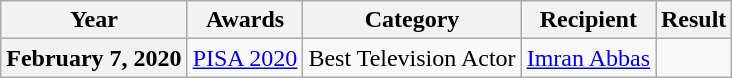<table class="sortable wikitable">
<tr>
<th>Year</th>
<th>Awards</th>
<th>Category</th>
<th>Recipient</th>
<th>Result</th>
</tr>
<tr>
<th>February 7, 2020</th>
<td><a href='#'>PISA 2020</a></td>
<td>Best Television Actor</td>
<td><a href='#'>Imran Abbas</a></td>
<td></td>
</tr>
</table>
